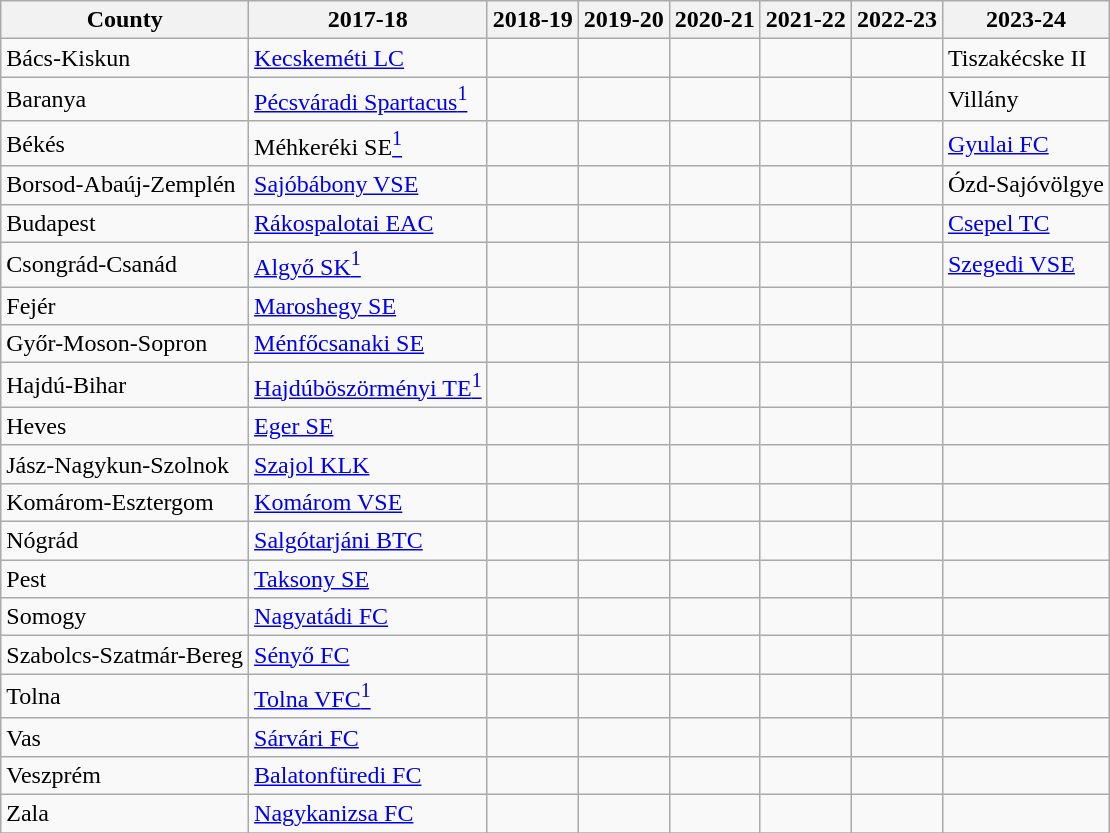<table class="wikitable" style="text-align:left">
<tr>
<th>County</th>
<th>2017-18</th>
<th>2018-19</th>
<th>2019-20</th>
<th>2020-21</th>
<th>2021-22</th>
<th>2022-23</th>
<th>2023-24</th>
</tr>
<tr>
<td>Bács-Kiskun</td>
<td><a href='#'>Kecskeméti LC</a></td>
<td></td>
<td></td>
<td></td>
<td></td>
<td></td>
<td>Tiszakécske II</td>
</tr>
<tr>
<td>Baranya</td>
<td><a href='#'>Pécsváradi Spartacus</a><a href='#'><sup>1</sup></a></td>
<td></td>
<td></td>
<td></td>
<td></td>
<td></td>
<td>Villány</td>
</tr>
<tr>
<td>Békés</td>
<td>Méhkeréki SE<a href='#'><sup>1</sup></a></td>
<td></td>
<td></td>
<td></td>
<td></td>
<td></td>
<td><a href='#'>Gyulai FC</a></td>
</tr>
<tr>
<td>Borsod-Abaúj-Zemplén</td>
<td><a href='#'>Sajóbábony VSE</a></td>
<td></td>
<td></td>
<td></td>
<td></td>
<td></td>
<td>Ózd-Sajóvölgye</td>
</tr>
<tr>
<td>Budapest</td>
<td><a href='#'>Rákospalotai EAC</a></td>
<td></td>
<td></td>
<td></td>
<td></td>
<td></td>
<td><a href='#'>Csepel TC</a></td>
</tr>
<tr>
<td>Csongrád-Csanád</td>
<td><a href='#'>Algyő SK</a><a href='#'><sup>1</sup></a></td>
<td></td>
<td></td>
<td></td>
<td></td>
<td></td>
<td><a href='#'>Szegedi VSE</a></td>
</tr>
<tr>
<td>Fejér</td>
<td><a href='#'>Maroshegy SE</a></td>
<td></td>
<td></td>
<td></td>
<td></td>
<td></td>
<td></td>
</tr>
<tr>
<td>Győr-Moson-Sopron</td>
<td><a href='#'>Ménfőcsanaki SE</a></td>
<td></td>
<td></td>
<td></td>
<td></td>
<td></td>
<td></td>
</tr>
<tr>
<td>Hajdú-Bihar</td>
<td><a href='#'>Hajdúböszörményi TE</a><a href='#'><sup>1</sup></a></td>
<td></td>
<td></td>
<td></td>
<td></td>
<td></td>
<td></td>
</tr>
<tr>
<td>Heves</td>
<td><a href='#'>Eger SE</a></td>
<td></td>
<td></td>
<td></td>
<td></td>
<td></td>
<td></td>
</tr>
<tr>
<td>Jász-Nagykun-Szolnok</td>
<td><a href='#'>Szajol KLK</a></td>
<td></td>
<td></td>
<td></td>
<td></td>
<td></td>
<td></td>
</tr>
<tr>
<td>Komárom-Esztergom</td>
<td><a href='#'>Komárom VSE</a></td>
<td></td>
<td></td>
<td></td>
<td></td>
<td></td>
<td></td>
</tr>
<tr>
<td>Nógrád</td>
<td><a href='#'>Salgótarjáni BTC</a></td>
<td></td>
<td></td>
<td></td>
<td></td>
<td></td>
<td></td>
</tr>
<tr>
<td>Pest</td>
<td><a href='#'>Taksony SE</a></td>
<td></td>
<td></td>
<td></td>
<td></td>
<td></td>
<td></td>
</tr>
<tr>
<td>Somogy</td>
<td><a href='#'>Nagyatádi FC</a></td>
<td></td>
<td></td>
<td></td>
<td></td>
<td></td>
<td></td>
</tr>
<tr>
<td>Szabolcs-Szatmár-Bereg</td>
<td><a href='#'>Sényő FC</a></td>
<td></td>
<td></td>
<td></td>
<td></td>
<td></td>
<td></td>
</tr>
<tr>
<td>Tolna</td>
<td><a href='#'>Tolna VFC</a><a href='#'><sup>1</sup></a></td>
<td></td>
<td></td>
<td></td>
<td></td>
<td></td>
<td></td>
</tr>
<tr>
<td>Vas</td>
<td><a href='#'>Sárvári FC</a></td>
<td></td>
<td></td>
<td></td>
<td></td>
<td></td>
<td></td>
</tr>
<tr>
<td>Veszprém</td>
<td><a href='#'>Balatonfüredi FC</a></td>
<td></td>
<td></td>
<td></td>
<td></td>
<td></td>
<td></td>
</tr>
<tr>
<td>Zala</td>
<td><a href='#'>Nagykanizsa FC</a></td>
<td></td>
<td></td>
<td></td>
<td></td>
<td></td>
<td></td>
</tr>
<tr>
</tr>
</table>
